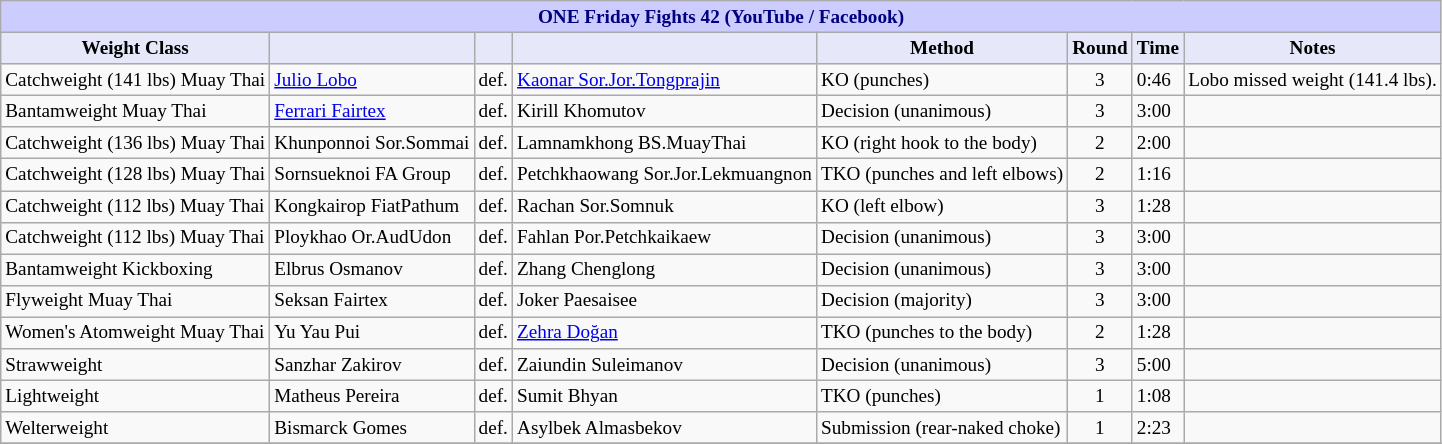<table class="wikitable" style="font-size: 80%;">
<tr>
<th colspan="8" style="background-color: #ccf; color: #000080; text-align: center;"><strong>ONE Friday Fights 42 (YouTube / Facebook)</strong></th>
</tr>
<tr>
<th colspan="1" style="background-color: #E6E8FA; color: #000000; text-align: center;">Weight Class</th>
<th colspan="1" style="background-color: #E6E8FA; color: #000000; text-align: center;"></th>
<th colspan="1" style="background-color: #E6E8FA; color: #000000; text-align: center;"></th>
<th colspan="1" style="background-color: #E6E8FA; color: #000000; text-align: center;"></th>
<th colspan="1" style="background-color: #E6E8FA; color: #000000; text-align: center;">Method</th>
<th colspan="1" style="background-color: #E6E8FA; color: #000000; text-align: center;">Round</th>
<th colspan="1" style="background-color: #E6E8FA; color: #000000; text-align: center;">Time</th>
<th colspan="1" style="background-color: #E6E8FA; color: #000000; text-align: center;">Notes</th>
</tr>
<tr>
<td>Catchweight (141 lbs) Muay Thai</td>
<td> <a href='#'>Julio Lobo</a></td>
<td>def.</td>
<td> <a href='#'>Kaonar Sor.Jor.Tongprajin</a></td>
<td>KO (punches)</td>
<td align=center>3</td>
<td>0:46</td>
<td>Lobo missed weight (141.4 lbs).</td>
</tr>
<tr>
<td>Bantamweight Muay Thai</td>
<td> <a href='#'>Ferrari Fairtex</a></td>
<td>def.</td>
<td> Kirill Khomutov</td>
<td>Decision (unanimous)</td>
<td align=center>3</td>
<td>3:00</td>
<td></td>
</tr>
<tr>
<td>Catchweight (136 lbs) Muay Thai</td>
<td> Khunponnoi Sor.Sommai</td>
<td>def.</td>
<td> Lamnamkhong BS.MuayThai</td>
<td>KO (right hook to the body)</td>
<td align=center>2</td>
<td>2:00</td>
<td></td>
</tr>
<tr>
<td>Catchweight (128 lbs) Muay Thai</td>
<td> Sornsueknoi FA Group</td>
<td>def.</td>
<td> Petchkhaowang Sor.Jor.Lekmuangnon</td>
<td>TKO (punches and left elbows)</td>
<td align=center>2</td>
<td>1:16</td>
<td></td>
</tr>
<tr>
<td>Catchweight (112 lbs) Muay Thai</td>
<td> Kongkairop FiatPathum</td>
<td>def.</td>
<td> Rachan Sor.Somnuk</td>
<td>KO (left elbow)</td>
<td align=center>3</td>
<td>1:28</td>
<td></td>
</tr>
<tr>
<td>Catchweight (112 lbs) Muay Thai</td>
<td> Ploykhao Or.AudUdon</td>
<td>def.</td>
<td> Fahlan Por.Petchkaikaew</td>
<td>Decision (unanimous)</td>
<td align=center>3</td>
<td>3:00</td>
<td></td>
</tr>
<tr>
<td>Bantamweight Kickboxing</td>
<td> Elbrus Osmanov</td>
<td>def.</td>
<td> Zhang Chenglong</td>
<td>Decision (unanimous)</td>
<td align=center>3</td>
<td>3:00</td>
<td></td>
</tr>
<tr>
<td>Flyweight Muay Thai</td>
<td> Seksan Fairtex</td>
<td>def.</td>
<td> Joker Paesaisee</td>
<td>Decision (majority)</td>
<td align=center>3</td>
<td>3:00</td>
<td></td>
</tr>
<tr>
<td>Women's Atomweight Muay Thai</td>
<td> Yu Yau Pui</td>
<td>def.</td>
<td> <a href='#'>Zehra Doğan</a></td>
<td>TKO (punches to the body)</td>
<td align=center>2</td>
<td>1:28</td>
<td></td>
</tr>
<tr>
<td>Strawweight</td>
<td> Sanzhar Zakirov</td>
<td>def.</td>
<td> Zaiundin Suleimanov</td>
<td>Decision (unanimous)</td>
<td align=center>3</td>
<td>5:00</td>
<td></td>
</tr>
<tr>
<td>Lightweight</td>
<td> Matheus Pereira</td>
<td>def.</td>
<td> Sumit Bhyan</td>
<td>TKO (punches)</td>
<td align=center>1</td>
<td>1:08</td>
<td></td>
</tr>
<tr>
<td>Welterweight</td>
<td> Bismarck Gomes</td>
<td>def.</td>
<td> Asylbek Almasbekov</td>
<td>Submission (rear-naked choke)</td>
<td align=center>1</td>
<td>2:23</td>
<td></td>
</tr>
<tr>
</tr>
</table>
